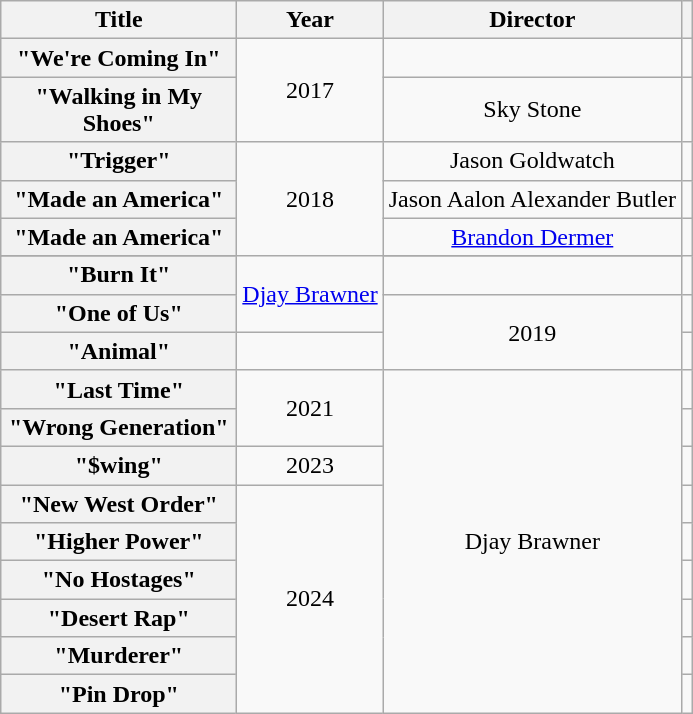<table class="wikitable plainrowheaders" style="text-align:center;">
<tr>
<th style="width:150px;">Title</th>
<th>Year</th>
<th>Director</th>
<th></th>
</tr>
<tr>
<th scope="row">"We're Coming In"</th>
<td style="text-align:center;" rowspan="2">2017</td>
<td></td>
<td></td>
</tr>
<tr>
<th scope="row">"Walking in My Shoes"</th>
<td>Sky Stone</td>
<td></td>
</tr>
<tr>
<th scope="row">"Trigger"</th>
<td style="text-align:center;" rowspan="4">2018</td>
<td>Jason Goldwatch</td>
<td></td>
</tr>
<tr>
<th scope="row">"Made an America"</th>
<td>Jason Aalon Alexander Butler</td>
<td></td>
</tr>
<tr>
<th scope="row">"Made an America" <br></th>
<td><a href='#'>Brandon Dermer</a></td>
<td></td>
</tr>
<tr>
</tr>
<tr>
<th scope="row">"Burn It"</th>
<td rowspan="2"><a href='#'>Djay Brawner</a></td>
<td></td>
</tr>
<tr>
<th scope="row">"One of Us"</th>
<td style="text-align:center;" rowspan="2">2019</td>
<td></td>
</tr>
<tr>
<th scope="row">"Animal"</th>
<td></td>
<td></td>
</tr>
<tr>
<th scope="row">"Last Time"</th>
<td style="text-align:center;" rowspan="2">2021</td>
<td rowspan="9">Djay Brawner</td>
<td></td>
</tr>
<tr>
<th scope="row">"Wrong Generation"<br></th>
<td></td>
</tr>
<tr>
<th scope="row">"$wing"</th>
<td style="text-align:center;">2023</td>
<td></td>
</tr>
<tr>
<th scope="row">"New West Order"</th>
<td style="text-align:center; "rowspan="6">2024</td>
<td></td>
</tr>
<tr>
<th scope="row">"Higher Power"</th>
<td></td>
</tr>
<tr>
<th scope="row">"No Hostages"</th>
<td></td>
</tr>
<tr>
<th scope="row">"Desert Rap"</th>
<td></td>
</tr>
<tr>
<th scope="row">"Murderer"</th>
<td></td>
</tr>
<tr>
<th scope="row">"Pin Drop"</th>
<td></td>
</tr>
</table>
